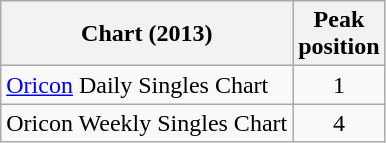<table class="wikitable sortable" border="1">
<tr>
<th>Chart (2013)</th>
<th>Peak<br>position</th>
</tr>
<tr>
<td><a href='#'>Oricon</a> Daily Singles Chart</td>
<td style="text-align:center;">1</td>
</tr>
<tr>
<td>Oricon Weekly Singles Chart</td>
<td style="text-align:center;">4</td>
</tr>
</table>
